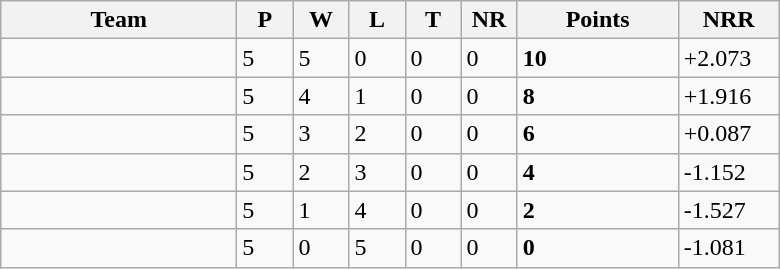<table class="wikitable">
<tr>
<th width=150>Team</th>
<th style="width:30px;" abbr="Played">P</th>
<th style="width:30px;" abbr="Won">W</th>
<th style="width:30px;" abbr="Lost">L</th>
<th style="width:30px;" abbr="Tied">T</th>
<th style="width:30px;" abbr="No result">NR</th>
<th style="width:100px;" abbr="Points">Points</th>
<th style="width:60px;" abbr="Net run rate">NRR</th>
</tr>
<tr>
<td style="text-align:left;"></td>
<td>5</td>
<td>5</td>
<td>0</td>
<td>0</td>
<td>0</td>
<td><strong>10</strong></td>
<td>+2.073</td>
</tr>
<tr>
<td style="text-align:left;"></td>
<td>5</td>
<td>4</td>
<td>1</td>
<td>0</td>
<td>0</td>
<td><strong>8</strong></td>
<td>+1.916</td>
</tr>
<tr>
<td style="text-align:left;"></td>
<td>5</td>
<td>3</td>
<td>2</td>
<td>0</td>
<td>0</td>
<td><strong>6</strong></td>
<td>+0.087</td>
</tr>
<tr>
<td style="text-align:left;"></td>
<td>5</td>
<td>2</td>
<td>3</td>
<td>0</td>
<td>0</td>
<td><strong>4</strong></td>
<td>-1.152</td>
</tr>
<tr>
<td style="text-align:left;"></td>
<td>5</td>
<td>1</td>
<td>4</td>
<td>0</td>
<td>0</td>
<td><strong>2</strong></td>
<td>-1.527</td>
</tr>
<tr>
<td style="text-align:left;"></td>
<td>5</td>
<td>0</td>
<td>5</td>
<td>0</td>
<td>0</td>
<td><strong>0</strong></td>
<td>-1.081</td>
</tr>
</table>
